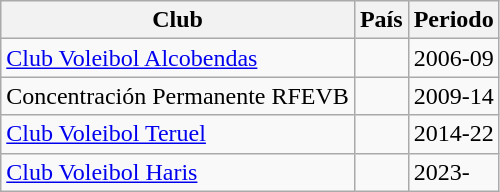<table class="wikitable">
<tr>
<th>Club</th>
<th>País</th>
<th>Periodo</th>
</tr>
<tr>
<td><a href='#'>Club Voleibol Alcobendas</a></td>
<td></td>
<td>2006-09</td>
</tr>
<tr>
<td>Concentración Permanente RFEVB</td>
<td></td>
<td>2009-14</td>
</tr>
<tr>
<td><a href='#'>Club Voleibol Teruel</a></td>
<td></td>
<td>2014-22</td>
</tr>
<tr>
<td><a href='#'>Club Voleibol Haris</a></td>
<td></td>
<td>2023-</td>
</tr>
</table>
